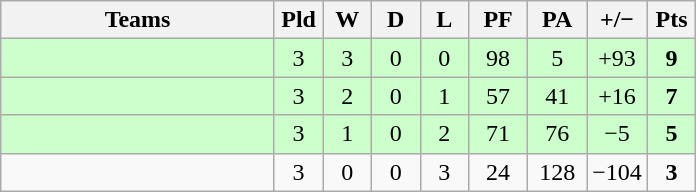<table class="wikitable" style="text-align: center;">
<tr>
<th width="175">Teams</th>
<th width="25">Pld</th>
<th width="25">W</th>
<th width="25">D</th>
<th width="25">L</th>
<th width="32">PF</th>
<th width="32">PA</th>
<th width="32">+/−</th>
<th width="25">Pts</th>
</tr>
<tr bgcolor=ccffcc>
<td align=left></td>
<td>3</td>
<td>3</td>
<td>0</td>
<td>0</td>
<td>98</td>
<td>5</td>
<td>+93</td>
<td><strong>9</strong></td>
</tr>
<tr bgcolor=ccffcc>
<td align=left></td>
<td>3</td>
<td>2</td>
<td>0</td>
<td>1</td>
<td>57</td>
<td>41</td>
<td>+16</td>
<td><strong>7</strong></td>
</tr>
<tr bgcolor=ccffcc>
<td align=left></td>
<td>3</td>
<td>1</td>
<td>0</td>
<td>2</td>
<td>71</td>
<td>76</td>
<td>−5</td>
<td><strong>5</strong></td>
</tr>
<tr>
<td align=left></td>
<td>3</td>
<td>0</td>
<td>0</td>
<td>3</td>
<td>24</td>
<td>128</td>
<td>−104</td>
<td><strong>3</strong></td>
</tr>
</table>
